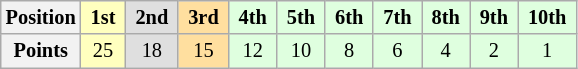<table class="wikitable" style="font-size:85%; text-align:center">
<tr>
<th>Position</th>
<td style="background:#ffffbf"> <strong>1st</strong> </td>
<td style="background:#dfdfdf"> <strong>2nd</strong> </td>
<td style="background:#ffdf9f"> <strong>3rd</strong> </td>
<td style="background:#dfffdf"> <strong>4th</strong> </td>
<td style="background:#dfffdf"> <strong>5th</strong> </td>
<td style="background:#dfffdf"> <strong>6th</strong> </td>
<td style="background:#dfffdf"> <strong>7th</strong> </td>
<td style="background:#dfffdf"> <strong>8th</strong> </td>
<td style="background:#dfffdf"> <strong>9th</strong> </td>
<td style="background:#dfffdf"> <strong>10th</strong> </td>
</tr>
<tr>
<th>Points</th>
<td style="background:#ffffbf">25</td>
<td style="background:#dfdfdf">18</td>
<td style="background:#ffdf9f">15</td>
<td style="background:#dfffdf">12</td>
<td style="background:#dfffdf">10</td>
<td style="background:#dfffdf">8</td>
<td style="background:#dfffdf">6</td>
<td style="background:#dfffdf">4</td>
<td style="background:#dfffdf">2</td>
<td style="background:#dfffdf">1</td>
</tr>
</table>
